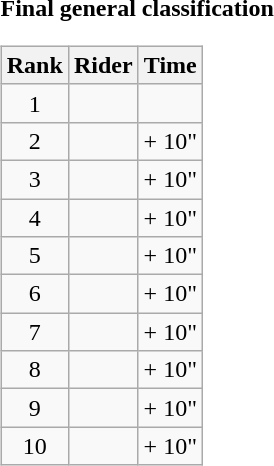<table>
<tr>
<td><strong>Final general classification</strong><br><table class="wikitable">
<tr>
<th scope="col">Rank</th>
<th scope="col">Rider</th>
<th scope="col">Time</th>
</tr>
<tr>
<td style="text-align:center;">1</td>
<td></td>
<td style="text-align:right;"></td>
</tr>
<tr>
<td style="text-align:center;">2</td>
<td></td>
<td style="text-align:right;">+ 10"</td>
</tr>
<tr>
<td style="text-align:center;">3</td>
<td></td>
<td style="text-align:right;">+ 10"</td>
</tr>
<tr>
<td style="text-align:center;">4</td>
<td></td>
<td style="text-align:right;">+ 10"</td>
</tr>
<tr>
<td style="text-align:center;">5</td>
<td></td>
<td style="text-align:right;">+ 10"</td>
</tr>
<tr>
<td style="text-align:center;">6</td>
<td></td>
<td style="text-align:right;">+ 10"</td>
</tr>
<tr>
<td style="text-align:center;">7</td>
<td></td>
<td style="text-align:right;">+ 10"</td>
</tr>
<tr>
<td style="text-align:center;">8</td>
<td></td>
<td style="text-align:right;">+ 10"</td>
</tr>
<tr>
<td style="text-align:center;">9</td>
<td></td>
<td style="text-align:right;">+ 10"</td>
</tr>
<tr>
<td style="text-align:center;">10</td>
<td></td>
<td style="text-align:right;">+ 10"</td>
</tr>
</table>
</td>
</tr>
</table>
